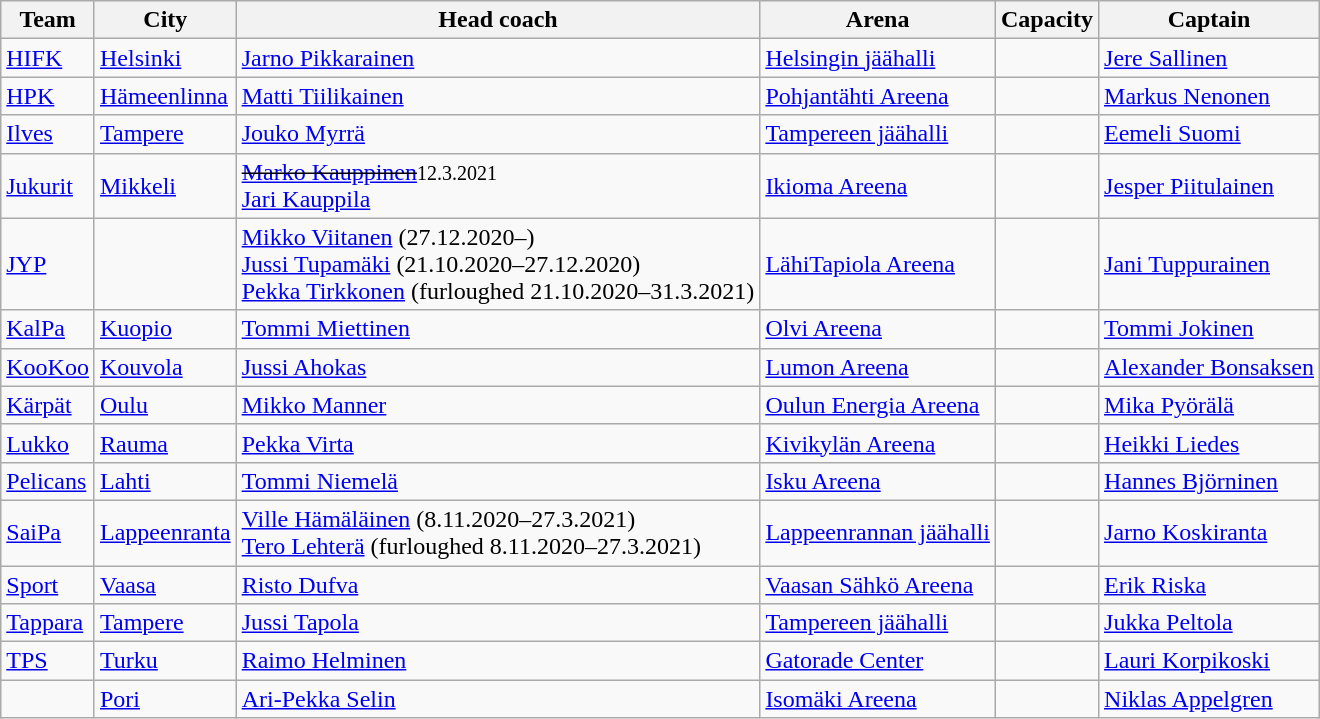<table class="wikitable sortable">
<tr>
<th>Team</th>
<th>City</th>
<th>Head coach</th>
<th>Arena</th>
<th>Capacity</th>
<th>Captain</th>
</tr>
<tr>
<td><a href='#'>HIFK</a></td>
<td><a href='#'>Helsinki</a></td>
<td><a href='#'>Jarno Pikkarainen</a></td>
<td><a href='#'>Helsingin jäähalli</a></td>
<td></td>
<td><a href='#'>Jere Sallinen</a></td>
</tr>
<tr>
<td><a href='#'>HPK</a></td>
<td><a href='#'>Hämeenlinna</a></td>
<td><a href='#'>Matti Tiilikainen</a></td>
<td><a href='#'>Pohjantähti Areena</a></td>
<td></td>
<td><a href='#'>Markus Nenonen</a></td>
</tr>
<tr>
<td><a href='#'>Ilves</a></td>
<td><a href='#'>Tampere</a></td>
<td><a href='#'>Jouko Myrrä</a></td>
<td><a href='#'>Tampereen jäähalli</a></td>
<td></td>
<td><a href='#'>Eemeli Suomi</a></td>
</tr>
<tr>
<td><a href='#'>Jukurit</a></td>
<td><a href='#'>Mikkeli</a></td>
<td><s><a href='#'>Marko Kauppinen</a></s><small>12.3.2021</small><br><a href='#'>Jari Kauppila</a></td>
<td><a href='#'>Ikioma Areena</a></td>
<td></td>
<td><a href='#'>Jesper Piitulainen</a></td>
</tr>
<tr>
<td><a href='#'>JYP</a></td>
<td></td>
<td><a href='#'>Mikko Viitanen</a> (27.12.2020–) <br> <a href='#'>Jussi Tupamäki</a> (21.10.2020–27.12.2020)<br> <a href='#'>Pekka Tirkkonen</a> (furloughed 21.10.2020–31.3.2021)</td>
<td><a href='#'>LähiTapiola Areena</a></td>
<td></td>
<td><a href='#'>Jani Tuppurainen</a></td>
</tr>
<tr>
<td><a href='#'>KalPa</a></td>
<td><a href='#'>Kuopio</a></td>
<td><a href='#'>Tommi Miettinen</a></td>
<td><a href='#'>Olvi Areena</a></td>
<td></td>
<td><a href='#'>Tommi Jokinen</a></td>
</tr>
<tr>
<td><a href='#'>KooKoo</a></td>
<td><a href='#'>Kouvola</a></td>
<td><a href='#'>Jussi Ahokas</a></td>
<td><a href='#'>Lumon Areena</a></td>
<td></td>
<td><a href='#'>Alexander Bonsaksen</a></td>
</tr>
<tr>
<td><a href='#'>Kärpät</a></td>
<td><a href='#'>Oulu</a></td>
<td><a href='#'>Mikko Manner</a></td>
<td><a href='#'>Oulun Energia Areena</a></td>
<td></td>
<td><a href='#'>Mika Pyörälä</a></td>
</tr>
<tr>
<td><a href='#'>Lukko</a></td>
<td><a href='#'>Rauma</a></td>
<td><a href='#'>Pekka Virta</a></td>
<td><a href='#'>Kivikylän Areena</a></td>
<td></td>
<td><a href='#'>Heikki Liedes</a></td>
</tr>
<tr>
<td><a href='#'>Pelicans</a></td>
<td><a href='#'>Lahti</a></td>
<td><a href='#'>Tommi Niemelä</a></td>
<td><a href='#'>Isku Areena</a></td>
<td></td>
<td><a href='#'>Hannes Björninen</a></td>
</tr>
<tr>
<td><a href='#'>SaiPa</a></td>
<td><a href='#'>Lappeenranta</a></td>
<td><a href='#'>Ville Hämäläinen</a> (8.11.2020–27.3.2021)<br><a href='#'>Tero Lehterä</a> (furloughed 8.11.2020–27.3.2021)</td>
<td><a href='#'>Lappeenrannan jäähalli</a></td>
<td></td>
<td><a href='#'>Jarno Koskiranta</a></td>
</tr>
<tr>
<td><a href='#'>Sport</a></td>
<td><a href='#'>Vaasa</a></td>
<td><a href='#'>Risto Dufva</a></td>
<td><a href='#'>Vaasan Sähkö Areena</a></td>
<td></td>
<td><a href='#'>Erik Riska</a></td>
</tr>
<tr>
<td><a href='#'>Tappara</a></td>
<td><a href='#'>Tampere</a></td>
<td><a href='#'>Jussi Tapola</a></td>
<td><a href='#'>Tampereen jäähalli</a></td>
<td></td>
<td><a href='#'>Jukka Peltola</a></td>
</tr>
<tr>
<td><a href='#'>TPS</a></td>
<td><a href='#'>Turku</a></td>
<td><a href='#'>Raimo Helminen</a></td>
<td><a href='#'>Gatorade Center</a></td>
<td></td>
<td><a href='#'>Lauri Korpikoski</a></td>
</tr>
<tr>
<td></td>
<td><a href='#'>Pori</a></td>
<td><a href='#'>Ari-Pekka Selin</a></td>
<td><a href='#'>Isomäki Areena</a></td>
<td></td>
<td><a href='#'>Niklas Appelgren</a></td>
</tr>
</table>
